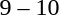<table style="text-align:center">
<tr>
<th width=200></th>
<th width=100></th>
<th width=200></th>
</tr>
<tr>
<td align=right></td>
<td>9 – 10</td>
<td align=left><strong></strong></td>
</tr>
</table>
